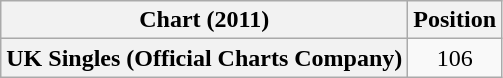<table class="wikitable sortable plainrowheaders" style="text-align:center">
<tr>
<th scope="col">Chart (2011)</th>
<th scope="col">Position</th>
</tr>
<tr>
<th scope="row">UK Singles (Official Charts Company)</th>
<td>106</td>
</tr>
</table>
